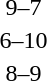<table style="text-align:center">
<tr>
<th width=200></th>
<th width=100></th>
<th width=200></th>
</tr>
<tr>
<td align=right><strong></strong></td>
<td>9–7</td>
<td align=left></td>
</tr>
<tr>
<td align=right></td>
<td>6–10</td>
<td align=left><strong></strong></td>
</tr>
<tr>
<td align=right></td>
<td>8–9</td>
<td align=left><strong></strong></td>
</tr>
</table>
